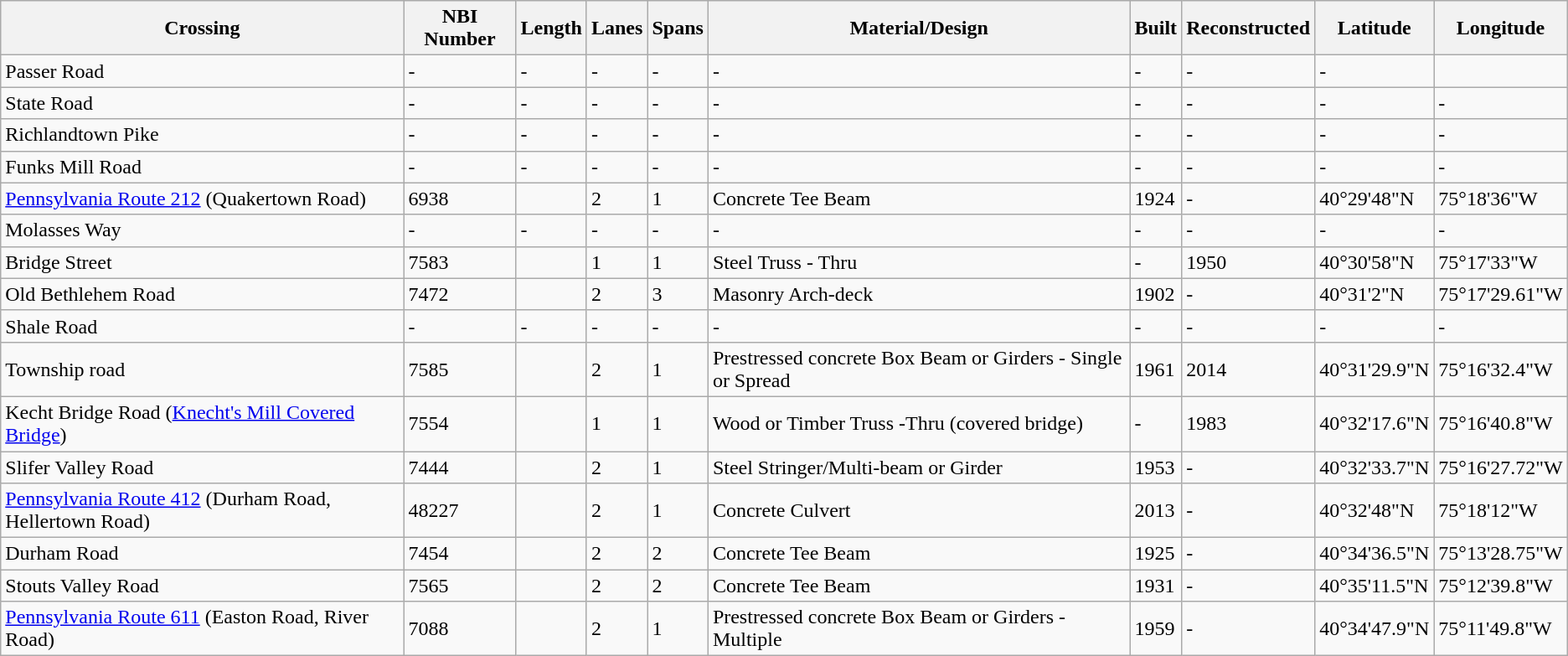<table class="wikitable">
<tr>
<th>Crossing</th>
<th>NBI Number</th>
<th>Length</th>
<th>Lanes</th>
<th>Spans</th>
<th>Material/Design</th>
<th>Built</th>
<th>Reconstructed</th>
<th>Latitude</th>
<th>Longitude</th>
</tr>
<tr>
<td>Passer Road</td>
<td>-</td>
<td>-</td>
<td>-</td>
<td>-</td>
<td>-</td>
<td>-</td>
<td>-</td>
<td>-</td>
</tr>
<tr>
<td>State Road</td>
<td>-</td>
<td>-</td>
<td>-</td>
<td>-</td>
<td>-</td>
<td>-</td>
<td>-</td>
<td>-</td>
<td>-</td>
</tr>
<tr>
<td>Richlandtown Pike</td>
<td>-</td>
<td>-</td>
<td>-</td>
<td>-</td>
<td>-</td>
<td>-</td>
<td>-</td>
<td>-</td>
<td>-</td>
</tr>
<tr>
<td>Funks Mill Road</td>
<td>-</td>
<td>-</td>
<td>-</td>
<td>-</td>
<td>-</td>
<td>-</td>
<td>-</td>
<td>-</td>
<td>-</td>
</tr>
<tr>
<td><a href='#'>Pennsylvania Route 212</a> (Quakertown Road)</td>
<td>6938</td>
<td></td>
<td>2</td>
<td>1</td>
<td>Concrete Tee Beam</td>
<td>1924</td>
<td>-</td>
<td>40°29'48"N</td>
<td>75°18'36"W</td>
</tr>
<tr>
<td>Molasses Way</td>
<td>-</td>
<td>-</td>
<td>-</td>
<td>-</td>
<td>-</td>
<td>-</td>
<td>-</td>
<td>-</td>
<td>-</td>
</tr>
<tr>
<td>Bridge Street</td>
<td>7583</td>
<td></td>
<td>1</td>
<td>1</td>
<td>Steel Truss - Thru</td>
<td>-</td>
<td>1950</td>
<td>40°30'58"N</td>
<td>75°17'33"W</td>
</tr>
<tr>
<td>Old Bethlehem Road</td>
<td>7472</td>
<td></td>
<td>2</td>
<td>3</td>
<td>Masonry Arch-deck</td>
<td>1902</td>
<td>-</td>
<td>40°31'2"N</td>
<td>75°17'29.61"W</td>
</tr>
<tr>
<td>Shale Road</td>
<td>-</td>
<td>-</td>
<td>-</td>
<td>-</td>
<td>-</td>
<td>-</td>
<td>-</td>
<td>-</td>
<td>-</td>
</tr>
<tr>
<td>Township road</td>
<td>7585</td>
<td></td>
<td>2</td>
<td>1</td>
<td>Prestressed concrete Box Beam or Girders - Single or Spread</td>
<td>1961</td>
<td>2014</td>
<td>40°31'29.9"N</td>
<td>75°16'32.4"W</td>
</tr>
<tr>
<td>Kecht Bridge Road (<a href='#'>Knecht's Mill Covered Bridge</a>)</td>
<td>7554</td>
<td></td>
<td>1</td>
<td>1</td>
<td>Wood or Timber Truss -Thru (covered bridge)</td>
<td>-</td>
<td>1983</td>
<td>40°32'17.6"N</td>
<td>75°16'40.8"W</td>
</tr>
<tr>
<td>Slifer Valley Road</td>
<td>7444</td>
<td></td>
<td>2</td>
<td>1</td>
<td>Steel Stringer/Multi-beam or Girder</td>
<td>1953</td>
<td>-</td>
<td>40°32'33.7"N</td>
<td>75°16'27.72"W</td>
</tr>
<tr>
<td><a href='#'>Pennsylvania Route 412</a> (Durham Road, Hellertown Road)</td>
<td>48227</td>
<td></td>
<td>2</td>
<td>1</td>
<td>Concrete Culvert</td>
<td>2013</td>
<td>-</td>
<td>40°32'48"N</td>
<td>75°18'12"W</td>
</tr>
<tr>
<td>Durham Road</td>
<td>7454</td>
<td></td>
<td>2</td>
<td>2</td>
<td>Concrete Tee Beam</td>
<td>1925</td>
<td>-</td>
<td>40°34'36.5"N</td>
<td>75°13'28.75"W</td>
</tr>
<tr>
<td>Stouts Valley Road</td>
<td>7565</td>
<td></td>
<td>2</td>
<td>2</td>
<td>Concrete Tee Beam</td>
<td>1931</td>
<td>-</td>
<td>40°35'11.5"N</td>
<td>75°12'39.8"W</td>
</tr>
<tr>
<td><a href='#'>Pennsylvania Route 611</a> (Easton Road, River Road)</td>
<td>7088</td>
<td></td>
<td>2</td>
<td>1</td>
<td>Prestressed concrete Box Beam or Girders - Multiple</td>
<td>1959</td>
<td>-</td>
<td>40°34'47.9"N</td>
<td>75°11'49.8"W</td>
</tr>
</table>
